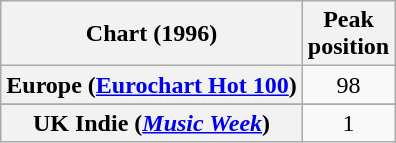<table class="wikitable sortable plainrowheaders" style="text-align:center">
<tr>
<th>Chart (1996)</th>
<th>Peak<br>position</th>
</tr>
<tr>
<th scope="row">Europe (<a href='#'>Eurochart Hot 100</a>)</th>
<td>98</td>
</tr>
<tr>
</tr>
<tr>
</tr>
<tr>
<th scope="row">UK Indie (<em><a href='#'>Music Week</a></em>)</th>
<td align=center>1</td>
</tr>
</table>
